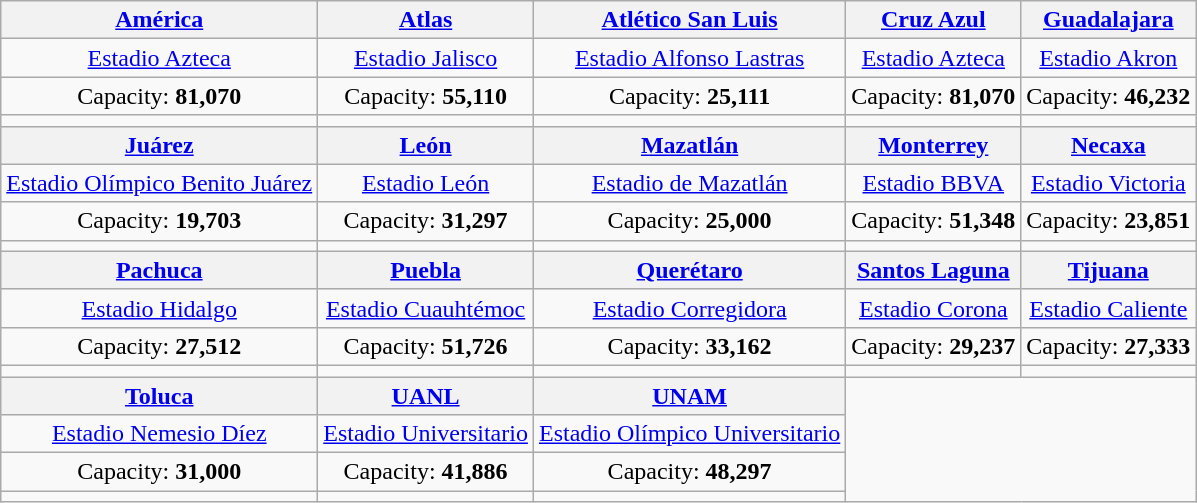<table class="wikitable" style="text-align:center">
<tr>
<th><a href='#'>América</a></th>
<th><a href='#'>Atlas</a></th>
<th><a href='#'>Atlético San Luis</a></th>
<th><a href='#'>Cruz Azul</a></th>
<th><a href='#'>Guadalajara</a></th>
</tr>
<tr>
<td><a href='#'>Estadio Azteca</a></td>
<td><a href='#'>Estadio Jalisco</a></td>
<td><a href='#'>Estadio Alfonso Lastras</a></td>
<td><a href='#'>Estadio Azteca</a></td>
<td><a href='#'>Estadio Akron</a></td>
</tr>
<tr>
<td>Capacity: <strong>81,070</strong></td>
<td>Capacity: <strong>55,110</strong></td>
<td>Capacity: <strong>25,111</strong></td>
<td>Capacity: <strong>81,070</strong></td>
<td>Capacity: <strong>46,232</strong></td>
</tr>
<tr>
<td></td>
<td></td>
<td></td>
<td></td>
<td></td>
</tr>
<tr>
<th><a href='#'>Juárez</a></th>
<th><a href='#'>León</a></th>
<th><a href='#'>Mazatlán</a></th>
<th><a href='#'>Monterrey</a></th>
<th><a href='#'>Necaxa</a></th>
</tr>
<tr>
<td><a href='#'>Estadio Olímpico Benito Juárez</a></td>
<td><a href='#'>Estadio León</a></td>
<td><a href='#'>Estadio de Mazatlán</a></td>
<td><a href='#'>Estadio BBVA</a></td>
<td><a href='#'>Estadio Victoria</a></td>
</tr>
<tr>
<td>Capacity: <strong>19,703</strong></td>
<td>Capacity: <strong>31,297</strong></td>
<td>Capacity: <strong>25,000</strong></td>
<td>Capacity: <strong>51,348</strong></td>
<td>Capacity: <strong>23,851</strong></td>
</tr>
<tr>
<td></td>
<td></td>
<td></td>
<td></td>
<td></td>
</tr>
<tr>
<th><a href='#'>Pachuca</a></th>
<th><a href='#'>Puebla</a></th>
<th><a href='#'>Querétaro</a></th>
<th><a href='#'>Santos Laguna</a></th>
<th><a href='#'>Tijuana</a></th>
</tr>
<tr>
<td><a href='#'>Estadio Hidalgo</a></td>
<td><a href='#'>Estadio Cuauhtémoc</a></td>
<td><a href='#'>Estadio Corregidora</a></td>
<td><a href='#'>Estadio Corona</a></td>
<td><a href='#'>Estadio Caliente</a></td>
</tr>
<tr>
<td>Capacity: <strong>27,512</strong></td>
<td>Capacity: <strong>51,726</strong></td>
<td>Capacity: <strong>33,162</strong></td>
<td>Capacity: <strong>29,237</strong></td>
<td>Capacity: <strong>27,333</strong></td>
</tr>
<tr>
<td></td>
<td></td>
<td></td>
<td></td>
<td></td>
</tr>
<tr>
<th><a href='#'>Toluca</a></th>
<th><a href='#'>UANL</a></th>
<th><a href='#'>UNAM</a></th>
</tr>
<tr>
<td><a href='#'>Estadio Nemesio Díez</a></td>
<td><a href='#'>Estadio Universitario</a></td>
<td><a href='#'>Estadio Olímpico Universitario</a></td>
</tr>
<tr>
<td>Capacity: <strong>31,000</strong></td>
<td>Capacity: <strong>41,886</strong></td>
<td>Capacity: <strong>48,297</strong></td>
</tr>
<tr>
<td></td>
<td></td>
<td></td>
</tr>
</table>
